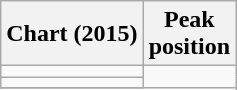<table class="wikitable sortable">
<tr>
<th>Chart (2015)</th>
<th>Peak<br>position</th>
</tr>
<tr>
<td></td>
</tr>
<tr>
<td></td>
</tr>
<tr>
</tr>
</table>
